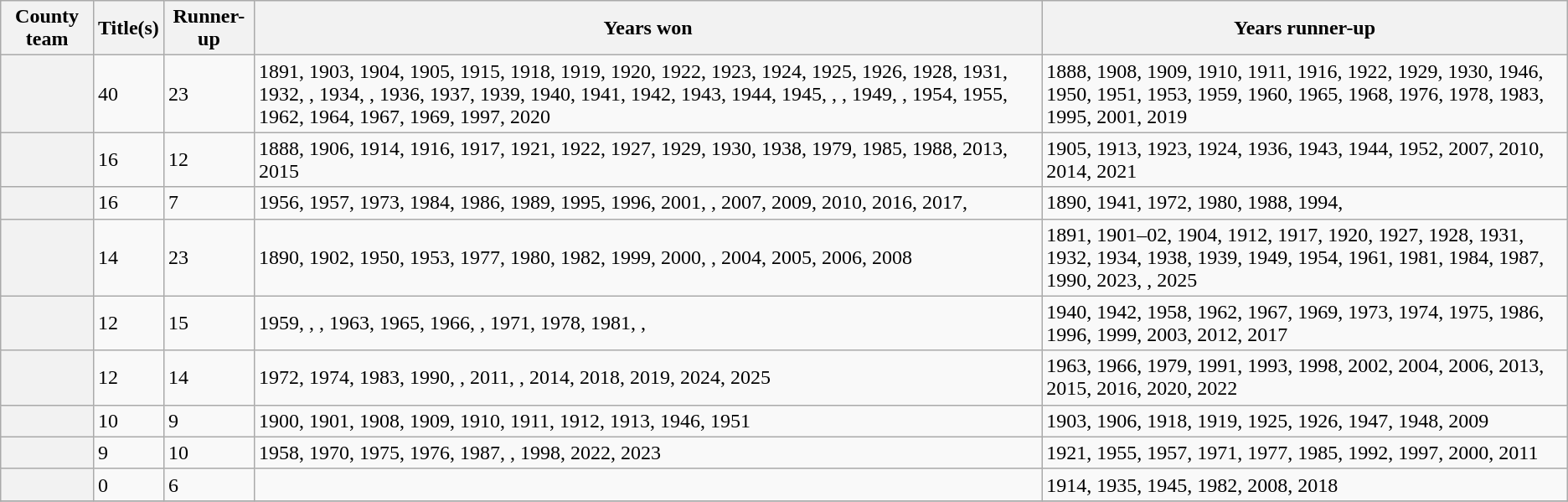<table class="wikitable plainrowheaders sortable">
<tr>
<th>County team</th>
<th>Title(s)</th>
<th>Runner-up</th>
<th>Years won</th>
<th>Years runner-up</th>
</tr>
<tr>
<th scope="row"> </th>
<td>40</td>
<td>23</td>
<td>1891, 1903, 1904, 1905, 1915, 1918, 1919, 1920, 1922, 1923, 1924, 1925, 1926, 1928, 1931, 1932, <strong><a href='#'></a></strong>, 1934, <strong><a href='#'></a></strong>, 1936, 1937, 1939, 1940, 1941, 1942, 1943, 1944, 1945, <strong><a href='#'></a></strong>, <strong><a href='#'></a></strong>, 1949, <strong><a href='#'></a></strong>, 1954, 1955, 1962, 1964, 1967, 1969, 1997, 2020</td>
<td>1888, 1908, 1909, 1910, 1911, 1916, 1922, 1929, 1930, 1946, 1950, 1951, 1953, 1959, 1960, 1965, 1968, 1976, 1978, 1983, 1995, 2001, 2019</td>
</tr>
<tr>
<th scope="row"> </th>
<td>16</td>
<td>12</td>
<td>1888, 1906, 1914, 1916, 1917, 1921, 1922, 1927, 1929, 1930, 1938, 1979, 1985, 1988, 2013, 2015</td>
<td>1905, 1913, 1923, 1924, 1936, 1943, 1944, 1952, 2007, 2010, 2014, 2021</td>
</tr>
<tr>
<th scope="row"> </th>
<td>16</td>
<td>7</td>
<td>1956, 1957, 1973, 1984, 1986, 1989, 1995, 1996, 2001, <strong><a href='#'></a></strong>, 2007, 2009, 2010, 2016, 2017, <strong><a href='#'></a></strong></td>
<td>1890, 1941, 1972, 1980, 1988, 1994, <strong><a href='#'></a></strong></td>
</tr>
<tr>
<th scope="row"> </th>
<td>14</td>
<td>23</td>
<td>1890, 1902, 1950, 1953, 1977, 1980, 1982, 1999, 2000, <strong><a href='#'></a></strong>, 2004, 2005, 2006, 2008</td>
<td>1891, 1901–02, 1904, 1912, 1917, 1920, 1927, 1928, 1931, 1932, 1934, 1938, 1939, 1949, 1954, 1961, 1981, 1984, 1987, 1990, 2023, <strong><a href='#'></a></strong>, 2025</td>
</tr>
<tr>
<th scope="row"> </th>
<td>12</td>
<td>15</td>
<td>1959, <strong><a href='#'></a></strong>, <strong><a href='#'></a></strong>, 1963, 1965, 1966, <strong><a href='#'></a></strong>, 1971, 1978, 1981, <strong><a href='#'></a></strong>, <strong><a href='#'></a></strong></td>
<td>1940, 1942, 1958, 1962, 1967, 1969, 1973, 1974, 1975, 1986, 1996, 1999, 2003, 2012, 2017</td>
</tr>
<tr>
<th scope="row"> </th>
<td>12</td>
<td>14</td>
<td>1972, 1974, 1983, 1990, <strong><a href='#'></a></strong>, 2011, <strong><a href='#'></a></strong>, 2014, 2018, 2019, 2024, 2025</td>
<td>1963, 1966, 1979, 1991, 1993, 1998, 2002, 2004, 2006, 2013, 2015, 2016, 2020, 2022</td>
</tr>
<tr>
<th scope="row"> </th>
<td>10</td>
<td>9</td>
<td>1900, 1901, 1908, 1909, 1910, 1911, 1912, 1913, 1946, 1951</td>
<td>1903, 1906, 1918, 1919, 1925, 1926, 1947, 1948, 2009</td>
</tr>
<tr>
<th scope="row"> </th>
<td>9</td>
<td>10</td>
<td>1958, 1970, 1975, 1976, 1987, <strong><a href='#'></a></strong>, 1998, 2022, 2023</td>
<td>1921, 1955, 1957, 1971, 1977, 1985, 1992, 1997, 2000, 2011</td>
</tr>
<tr>
<th scope="row"> </th>
<td>0</td>
<td>6</td>
<td></td>
<td>1914, 1935, 1945, 1982, 2008, 2018</td>
</tr>
<tr>
</tr>
</table>
